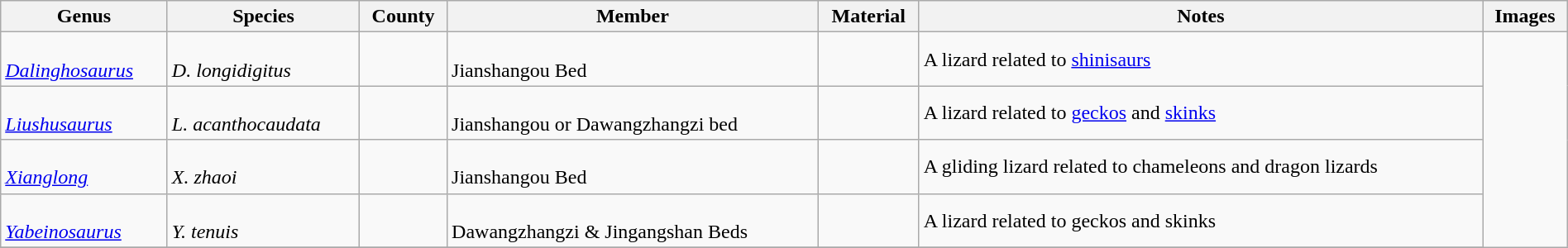<table class="wikitable" align="center" width="100%">
<tr>
<th>Genus</th>
<th>Species</th>
<th>County</th>
<th>Member</th>
<th>Material</th>
<th>Notes</th>
<th>Images</th>
</tr>
<tr>
<td><br><em><a href='#'>Dalinghosaurus</a></em></td>
<td><br><em>D. longidigitus</em></td>
<td></td>
<td><br>Jianshangou Bed</td>
<td></td>
<td>A lizard related to <a href='#'>shinisaurs</a></td>
<td rowspan="99"><br>
</td>
</tr>
<tr>
<td><br><em><a href='#'>Liushusaurus</a></em></td>
<td><br><em>L. acanthocaudata</em></td>
<td></td>
<td><br>Jianshangou or Dawangzhangzi bed</td>
<td></td>
<td>A lizard related to <a href='#'>geckos</a> and <a href='#'>skinks</a></td>
</tr>
<tr>
<td><br><em><a href='#'>Xianglong</a></em></td>
<td><br><em>X. zhaoi</em></td>
<td></td>
<td><br>Jianshangou Bed</td>
<td></td>
<td>A gliding lizard related to chameleons and dragon lizards</td>
</tr>
<tr>
<td><br><em><a href='#'>Yabeinosaurus</a></em></td>
<td><br><em>Y. tenuis</em></td>
<td></td>
<td><br>Dawangzhangzi & Jingangshan Beds</td>
<td></td>
<td>A lizard related to geckos and skinks</td>
</tr>
<tr>
</tr>
</table>
